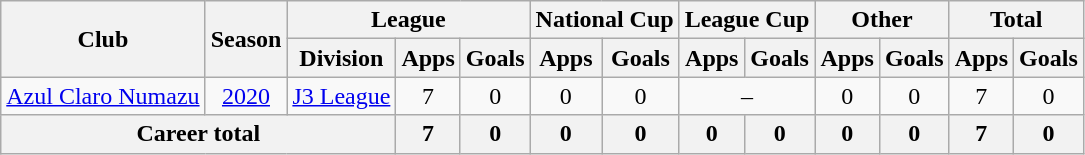<table class="wikitable" style="text-align: center">
<tr>
<th rowspan="2">Club</th>
<th rowspan="2">Season</th>
<th colspan="3">League</th>
<th colspan="2">National Cup</th>
<th colspan="2">League Cup</th>
<th colspan="2">Other</th>
<th colspan="2">Total</th>
</tr>
<tr>
<th>Division</th>
<th>Apps</th>
<th>Goals</th>
<th>Apps</th>
<th>Goals</th>
<th>Apps</th>
<th>Goals</th>
<th>Apps</th>
<th>Goals</th>
<th>Apps</th>
<th>Goals</th>
</tr>
<tr>
<td><a href='#'>Azul Claro Numazu</a></td>
<td><a href='#'>2020</a></td>
<td><a href='#'>J3 League</a></td>
<td>7</td>
<td>0</td>
<td>0</td>
<td>0</td>
<td colspan="2">–</td>
<td>0</td>
<td>0</td>
<td>7</td>
<td>0</td>
</tr>
<tr>
<th colspan=3>Career total</th>
<th>7</th>
<th>0</th>
<th>0</th>
<th>0</th>
<th>0</th>
<th>0</th>
<th>0</th>
<th>0</th>
<th>7</th>
<th>0</th>
</tr>
</table>
